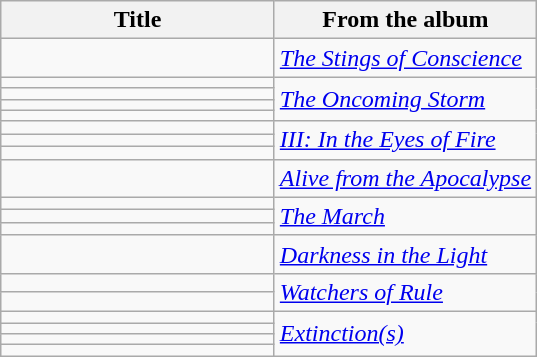<table class="wikitable" border="1">
<tr>
<th width="175">Title</th>
<th>From the album</th>
</tr>
<tr>
<td></td>
<td><em><a href='#'>The Stings of Conscience</a></em></td>
</tr>
<tr>
<td></td>
<td rowspan="4"><em><a href='#'>The Oncoming Storm</a></em></td>
</tr>
<tr>
<td></td>
</tr>
<tr>
<td></td>
</tr>
<tr>
<td></td>
</tr>
<tr>
<td></td>
<td rowspan="3"><em><a href='#'>III: In the Eyes of Fire</a></em></td>
</tr>
<tr>
<td></td>
</tr>
<tr>
<td></td>
</tr>
<tr>
<td></td>
<td><em><a href='#'>Alive from the Apocalypse</a></em></td>
</tr>
<tr>
<td></td>
<td rowspan="3"><em><a href='#'>The March</a></em></td>
</tr>
<tr>
<td></td>
</tr>
<tr>
<td></td>
</tr>
<tr>
<td></td>
<td><em><a href='#'>Darkness in the Light</a></em></td>
</tr>
<tr>
<td></td>
<td rowspan="2"><em><a href='#'>Watchers of Rule</a></em></td>
</tr>
<tr>
<td></td>
</tr>
<tr>
<td></td>
<td rowspan="4"><em><a href='#'>Extinction(s)</a></em></td>
</tr>
<tr>
<td></td>
</tr>
<tr>
<td></td>
</tr>
<tr>
<td></td>
</tr>
</table>
